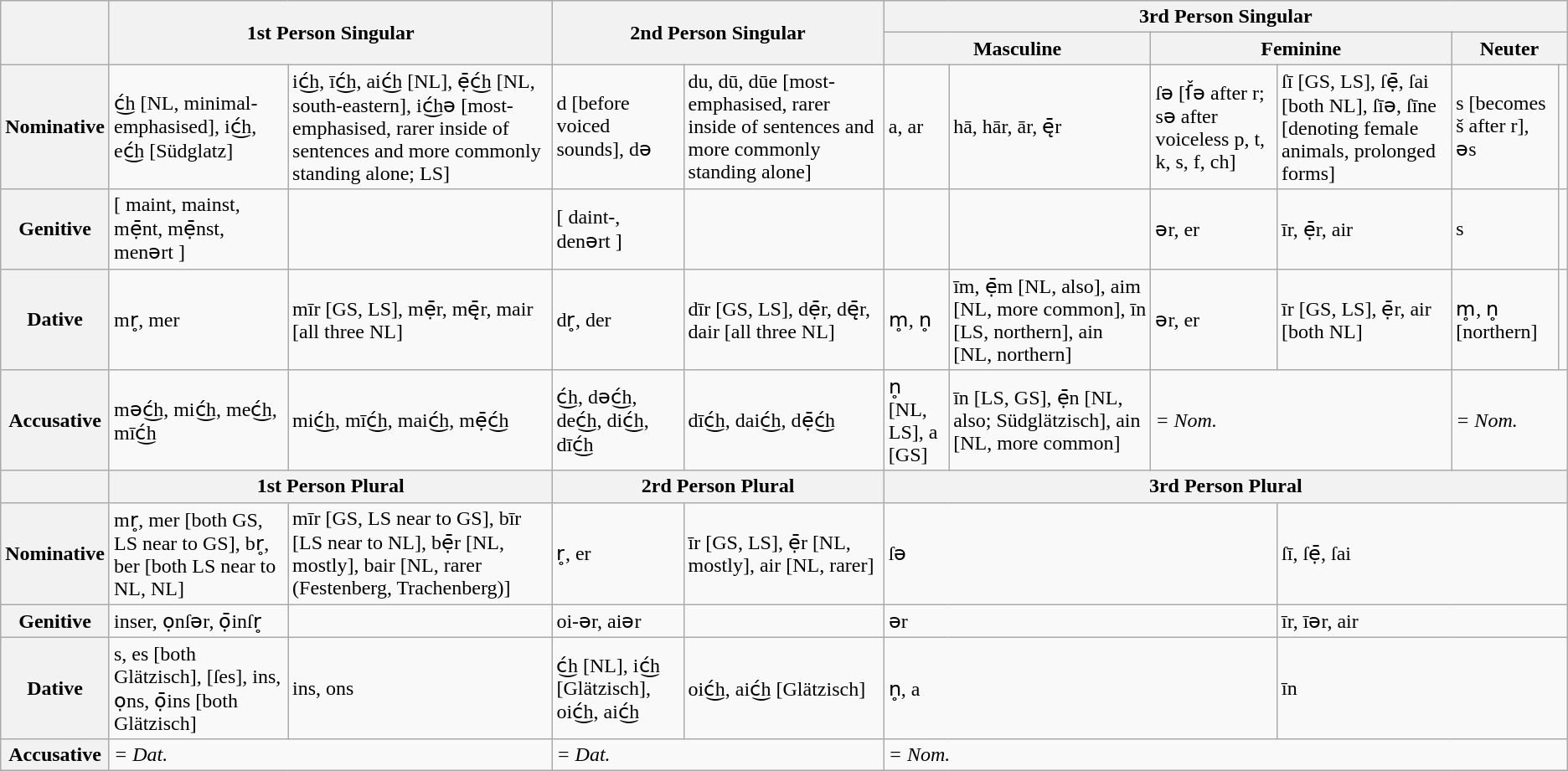<table class="wikitable">
<tr>
<th rowspan="2"></th>
<th colspan="2" rowspan="2">1st Person Singular</th>
<th colspan="2" rowspan="2">2nd Person Singular</th>
<th colspan="6">3rd Person Singular</th>
</tr>
<tr>
<th colspan="2">Masculine</th>
<th colspan="2">Feminine</th>
<th colspan="2">Neuter</th>
</tr>
<tr>
<th>Nominative</th>
<td>ć͜h [NL, minimal-emphasised], ić͜h, eć͜h [Südglatz]</td>
<td>ić͜h, īć͜h, aić͜h [NL], ẹ̄ć͜h [NL, south-eastern], ić͜hə [most-emphasised, rarer inside of sentences and more commonly standing alone; LS]</td>
<td>d [before voiced sounds], də</td>
<td>du, dū, dūe  [most-emphasised, rarer inside of sentences and more commonly standing alone]</td>
<td>a, ar</td>
<td>hā, hār, ār, ę̄r</td>
<td>ſə [ſ̌ə after r; sə after voiceless p, t, k, s, f, ch]</td>
<td>ſī [GS, LS], ſẹ̄, ſai [both NL], ſīə, ſīne [denoting female animals, prolonged forms]</td>
<td>s [becomes š after r], əs</td>
<td></td>
</tr>
<tr>
<th>Genitive</th>
<td>[ maint, mainst, mẹ̄nt, mẹ̄nst, menərt ]</td>
<td></td>
<td>[ daint-, denərt ]</td>
<td></td>
<td></td>
<td></td>
<td>ər, er</td>
<td>īr, ẹ̄r, air</td>
<td>s</td>
<td></td>
</tr>
<tr>
<th>Dative</th>
<td>mr̥, mer</td>
<td>mīr [GS, LS], mẹ̄r, mę̄r, mair [all three NL]</td>
<td>dr̥, der</td>
<td>dīr [GS, LS], dẹ̄r, dę̄r, dair [all three NL]</td>
<td>m̥, n̥</td>
<td>īm, ẹ̄m [NL, also], aim [NL, more common], īn [LS, northern], ain [NL, northern]</td>
<td>ər, er</td>
<td>īr [GS, LS], ẹ̄r, air [both NL]</td>
<td>m̥, n̥ [northern]</td>
<td></td>
</tr>
<tr>
<th>Accusative</th>
<td>məć͜h, mić͜h, meć͜h, mīć͜h</td>
<td>mić͜h, mīć͜h, maić͜h, mẹ̄ć͜h</td>
<td>ć͜h, dəć͜h, deć͜h, dić͜h, dīć͜h</td>
<td>dīć͜h, daić͜h, dẹ̄ć͜h</td>
<td>n̥ [NL, LS], a [GS]</td>
<td>īn [LS, GS], ẹ̄n [NL, also; Südglätzisch], ain [NL, more common]</td>
<td colspan="2"><em>= Nom.</em></td>
<td colspan="2"><em>= Nom.</em></td>
</tr>
<tr>
<th></th>
<th colspan="2">1st Person Plural</th>
<th colspan="2">2rd Person Plural</th>
<th colspan="6">3rd Person Plural</th>
</tr>
<tr>
<th>Nominative</th>
<td>mr̥, mer [both GS, LS near to GS], br̥, ber [both LS near to NL, NL]</td>
<td>mīr [GS, LS near to GS], bīr [LS near to NL], bẹ̄r [NL, mostly], bair [NL, rarer (Festenberg, Trachenberg)]</td>
<td>r̥, er</td>
<td>īr [GS, LS], ẹ̄r [NL, mostly], air [NL, rarer]</td>
<td colspan="3">ſə</td>
<td colspan="3">ſī, ſẹ̄, ſai</td>
</tr>
<tr>
<th>Genitive</th>
<td>inser, ọnſər, ọ̄inſr̥</td>
<td></td>
<td>oi-ər, aiər</td>
<td></td>
<td colspan="3">ər</td>
<td colspan="3">īr, īər, air</td>
</tr>
<tr>
<th>Dative</th>
<td>s, es [both Glätzisch], [ſes], ins, ọns, ọ̄ins [both Glätzisch]</td>
<td>ins, ons</td>
<td>ć͜h [NL], ić͜h [Glätzisch], oić͜h, aić͜h</td>
<td>oić͜h, aić͜h [Glätzisch]</td>
<td colspan="3">n̥, a</td>
<td colspan="3">īn</td>
</tr>
<tr>
<th>Accusative</th>
<td colspan="2"><em>= Dat.</em></td>
<td colspan="2"><em>= Dat.</em></td>
<td colspan="6"><em>= Nom.</em></td>
</tr>
</table>
